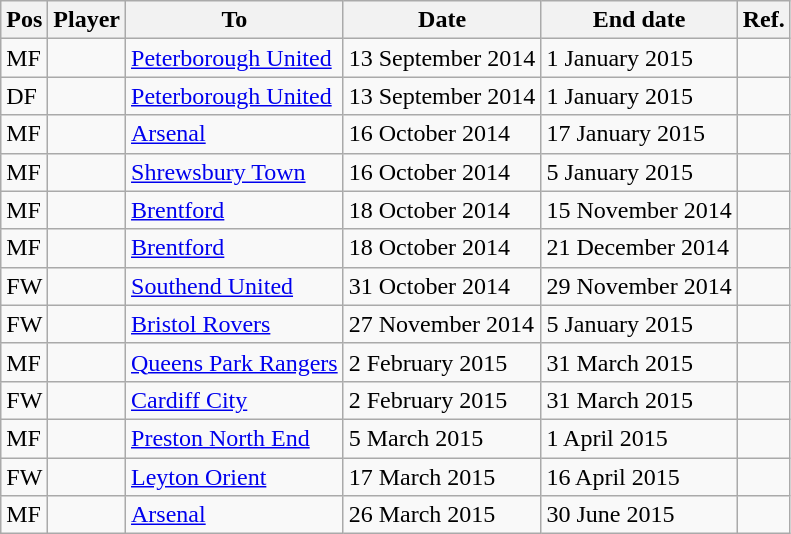<table class="wikitable">
<tr>
<th>Pos</th>
<th>Player</th>
<th>To</th>
<th>Date</th>
<th>End date</th>
<th>Ref.</th>
</tr>
<tr>
<td>MF</td>
<td></td>
<td><a href='#'>Peterborough United</a></td>
<td>13 September 2014</td>
<td>1 January 2015</td>
<td></td>
</tr>
<tr>
<td>DF</td>
<td></td>
<td><a href='#'>Peterborough United</a></td>
<td>13 September 2014</td>
<td>1 January 2015</td>
<td></td>
</tr>
<tr>
<td>MF</td>
<td></td>
<td><a href='#'>Arsenal</a></td>
<td>16 October 2014</td>
<td>17 January 2015</td>
<td></td>
</tr>
<tr>
<td>MF</td>
<td></td>
<td><a href='#'>Shrewsbury Town</a></td>
<td>16 October 2014</td>
<td>5 January 2015</td>
<td></td>
</tr>
<tr>
<td>MF</td>
<td></td>
<td><a href='#'>Brentford</a></td>
<td>18 October 2014</td>
<td>15 November 2014</td>
<td></td>
</tr>
<tr>
<td>MF</td>
<td></td>
<td><a href='#'>Brentford</a></td>
<td>18 October 2014</td>
<td>21 December 2014</td>
<td></td>
</tr>
<tr>
<td>FW</td>
<td></td>
<td><a href='#'>Southend United</a></td>
<td>31 October 2014</td>
<td>29 November 2014</td>
<td></td>
</tr>
<tr>
<td>FW</td>
<td></td>
<td><a href='#'>Bristol Rovers</a></td>
<td>27 November 2014</td>
<td>5 January 2015</td>
<td></td>
</tr>
<tr>
<td>MF</td>
<td></td>
<td><a href='#'>Queens Park Rangers</a></td>
<td>2 February 2015</td>
<td>31 March 2015</td>
<td></td>
</tr>
<tr>
<td>FW</td>
<td></td>
<td><a href='#'>Cardiff City</a></td>
<td>2 February 2015</td>
<td>31 March 2015</td>
<td></td>
</tr>
<tr>
<td>MF</td>
<td></td>
<td><a href='#'>Preston North End</a></td>
<td>5 March 2015</td>
<td>1 April 2015</td>
<td></td>
</tr>
<tr>
<td>FW</td>
<td></td>
<td><a href='#'>Leyton Orient</a></td>
<td>17 March 2015</td>
<td>16 April 2015</td>
<td></td>
</tr>
<tr>
<td>MF</td>
<td></td>
<td><a href='#'>Arsenal</a></td>
<td>26 March 2015</td>
<td>30 June 2015</td>
<td></td>
</tr>
</table>
